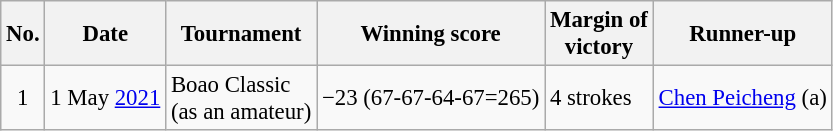<table class="wikitable" style="font-size:95%;">
<tr>
<th>No.</th>
<th>Date</th>
<th>Tournament</th>
<th>Winning score</th>
<th>Margin of<br>victory</th>
<th>Runner-up</th>
</tr>
<tr>
<td align=center>1</td>
<td align=right>1 May <a href='#'>2021</a></td>
<td>Boao Classic<br>(as an amateur)</td>
<td>−23 (67-67-64-67=265)</td>
<td>4 strokes</td>
<td> <a href='#'>Chen Peicheng</a> (a)</td>
</tr>
</table>
